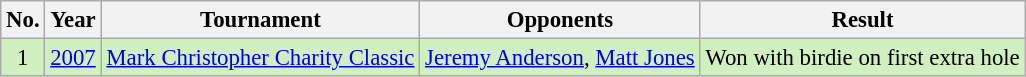<table class="wikitable" style="font-size:95%;">
<tr>
<th>No.</th>
<th>Year</th>
<th>Tournament</th>
<th>Opponents</th>
<th>Result</th>
</tr>
<tr style="background:#D0F0C0;">
<td align=center>1</td>
<td><a href='#'>2007</a></td>
<td><a href='#'>Mark Christopher Charity Classic</a></td>
<td> <a href='#'>Jeremy Anderson</a>,  <a href='#'>Matt Jones</a></td>
<td>Won with birdie on first extra hole</td>
</tr>
</table>
